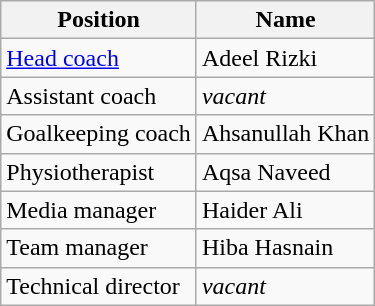<table class="wikitable">
<tr>
<th>Position</th>
<th>Name</th>
</tr>
<tr>
<td><a href='#'>Head coach</a></td>
<td> Adeel Rizki</td>
</tr>
<tr>
<td>Assistant coach</td>
<td><em>vacant</em></td>
</tr>
<tr>
<td>Goalkeeping coach</td>
<td> Ahsanullah Khan</td>
</tr>
<tr>
<td>Physiotherapist</td>
<td> Aqsa Naveed</td>
</tr>
<tr>
<td>Media manager</td>
<td> Haider Ali</td>
</tr>
<tr>
<td>Team manager</td>
<td> Hiba Hasnain</td>
</tr>
<tr>
<td>Technical director</td>
<td><em>vacant</em></td>
</tr>
</table>
